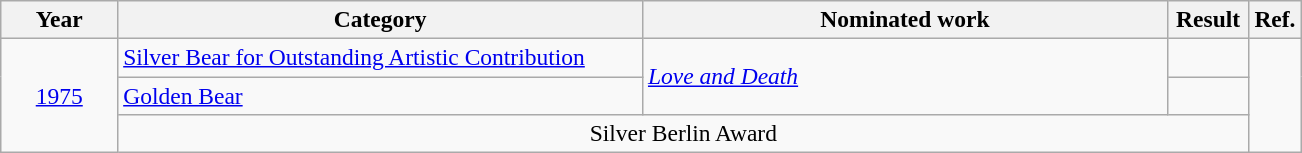<table class="wikitable unsortable plainrowheaders" Style=font-size:98%>
<tr>
<th scope="col" style="width:9%;">Year</th>
<th scope="col" style="width:20em;">Category</th>
<th scope="col" style="width:20em;">Nominated work</th>
<th scope="col" style="width:2em;">Result</th>
<th scope="col" style="width:4%;" class="unsortable">Ref.</th>
</tr>
<tr>
<td style="text-align:center;", rowspan="3"><a href='#'>1975</a></td>
<td><a href='#'>Silver Bear for Outstanding Artistic Contribution</a></td>
<td rowspan="2"><em><a href='#'>Love and Death</a></em></td>
<td></td>
<td rowspan=3></td>
</tr>
<tr>
<td><a href='#'>Golden Bear</a></td>
<td></td>
</tr>
<tr>
<td colspan="3" align="center">Silver Berlin Award</td>
</tr>
</table>
